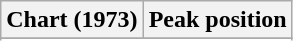<table class="wikitable sortable plainrowheaders">
<tr>
<th scope="col">Chart (1973)</th>
<th scope="col">Peak position</th>
</tr>
<tr>
</tr>
<tr>
</tr>
</table>
